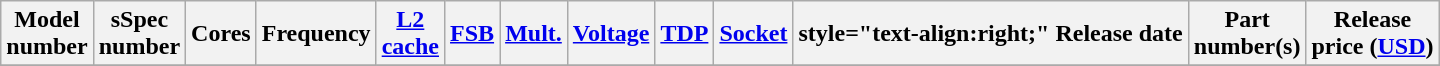<table class="wikitable">
<tr>
<th>Model<br>number</th>
<th>sSpec<br>number</th>
<th>Cores</th>
<th>Frequency</th>
<th><a href='#'>L2<br>cache</a></th>
<th><a href='#'>FSB</a></th>
<th><a href='#'>Mult.</a></th>
<th><a href='#'>Voltage</a></th>
<th><a href='#'>TDP</a></th>
<th><a href='#'>Socket</a></th>
<th>style="text-align:right;"  Release date</th>
<th>Part<br>number(s)</th>
<th>Release<br>price (<a href='#'>USD</a>)</th>
</tr>
<tr>
</tr>
</table>
